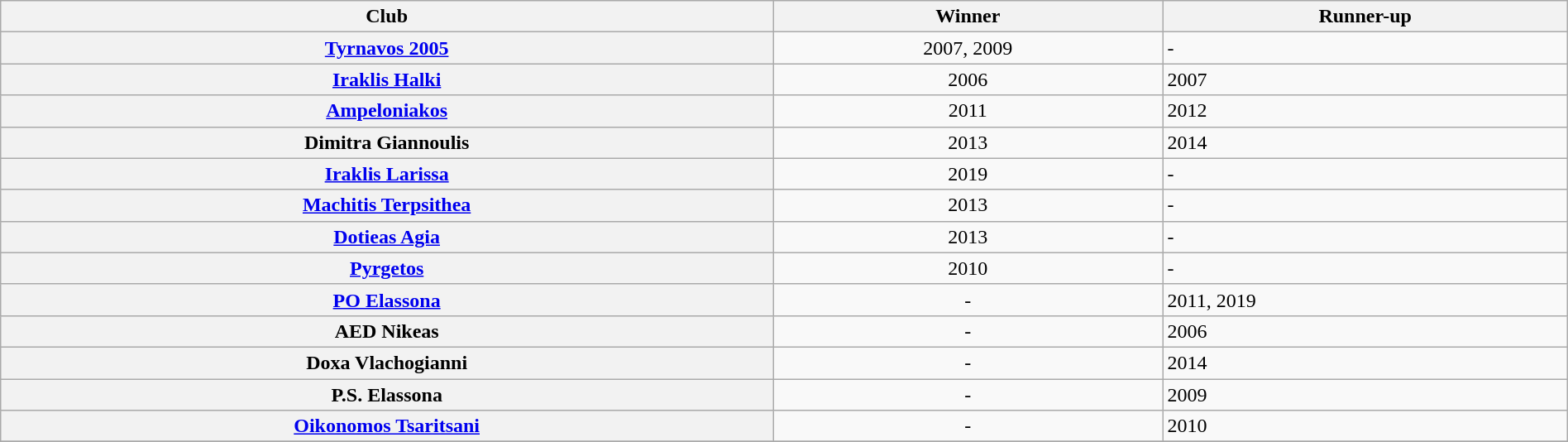<table class="wikitable sortable plainrowheaders" style="width:100%;" style="font-size:100%;">
<tr>
<th>Club</th>
<th>Winner</th>
<th>Runner-up</th>
</tr>
<tr>
<th scope="row"><a href='#'>Tyrnavos 2005</a></th>
<td style="text-align:center">2007, 2009</td>
<td>-</td>
</tr>
<tr>
<th scope="row"><a href='#'>Iraklis Halki</a></th>
<td style="text-align:center">2006</td>
<td>2007</td>
</tr>
<tr>
<th scope="row"><a href='#'>Ampeloniakos</a></th>
<td style="text-align:center">2011</td>
<td>2012</td>
</tr>
<tr>
<th scope="row">Dimitra Giannoulis</th>
<td style="text-align:center">2013</td>
<td>2014</td>
</tr>
<tr>
<th scope="row"><a href='#'>Iraklis Larissa</a></th>
<td style="text-align:center">2019</td>
<td>-</td>
</tr>
<tr>
<th scope="row"><a href='#'>Machitis Terpsithea</a></th>
<td style="text-align:center">2013</td>
<td>-</td>
</tr>
<tr>
<th scope="row"><a href='#'>Dotieas Agia</a></th>
<td style="text-align:center">2013</td>
<td>-</td>
</tr>
<tr>
<th scope="row"><a href='#'>Pyrgetos</a></th>
<td style="text-align:center">2010</td>
<td>-</td>
</tr>
<tr>
<th scope="row"><a href='#'>PO Elassona</a></th>
<td style="text-align:center">-</td>
<td>2011, 2019</td>
</tr>
<tr>
<th scope="row">AED Nikeas</th>
<td style="text-align:center">-</td>
<td>2006</td>
</tr>
<tr>
<th scope="row">Doxa Vlachogianni</th>
<td style="text-align:center">-</td>
<td>2014</td>
</tr>
<tr>
<th scope="row">P.S. Elassona</th>
<td style="text-align:center">-</td>
<td>2009</td>
</tr>
<tr>
<th scope="row"><a href='#'>Oikonomos Tsaritsani</a></th>
<td style="text-align:center">-</td>
<td>2010</td>
</tr>
<tr>
</tr>
</table>
